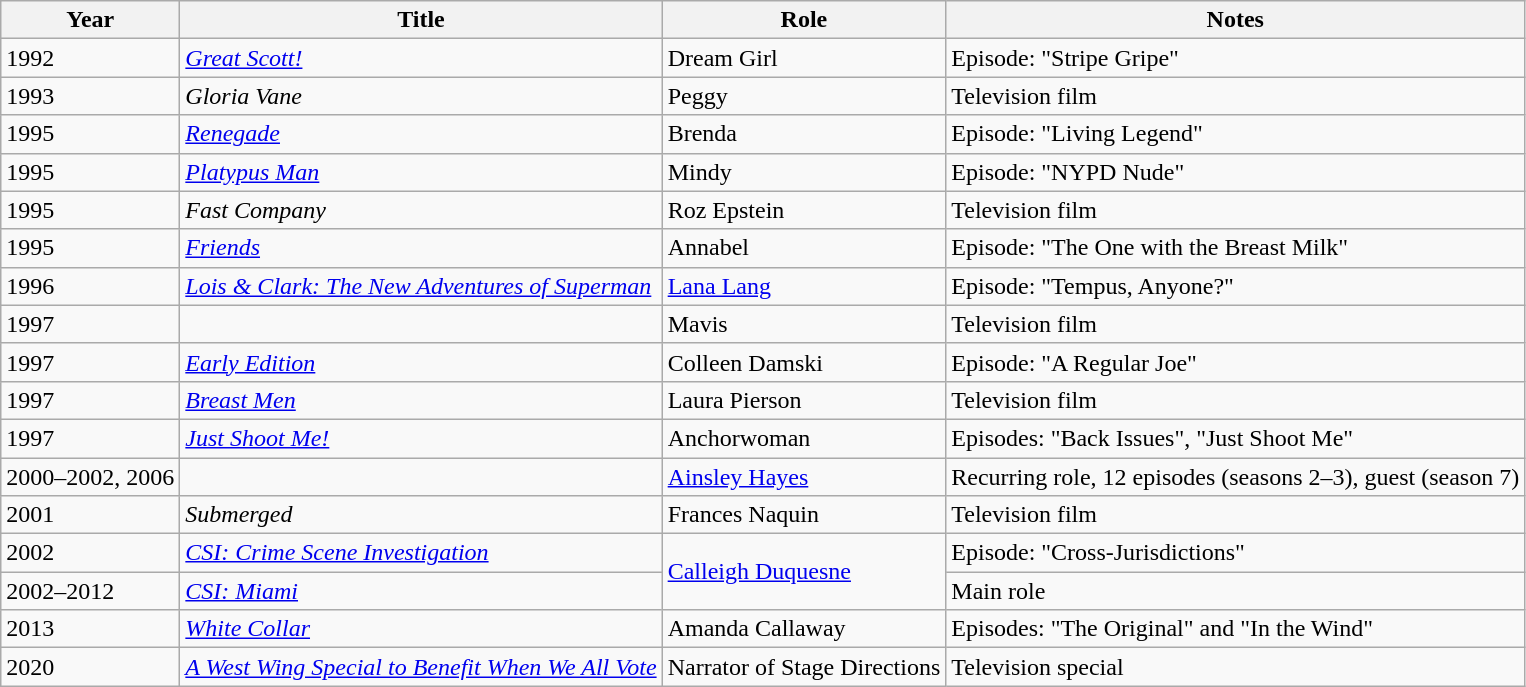<table class="wikitable sortable">
<tr>
<th>Year</th>
<th>Title</th>
<th>Role</th>
<th class="unsortable">Notes</th>
</tr>
<tr>
<td>1992</td>
<td><em><a href='#'>Great Scott!</a></em></td>
<td>Dream Girl</td>
<td>Episode: "Stripe Gripe"</td>
</tr>
<tr>
<td>1993</td>
<td><em>Gloria Vane</em></td>
<td>Peggy</td>
<td>Television film</td>
</tr>
<tr>
<td>1995</td>
<td><em><a href='#'>Renegade</a></em></td>
<td>Brenda</td>
<td>Episode: "Living Legend"</td>
</tr>
<tr>
<td>1995</td>
<td><em><a href='#'>Platypus Man</a></em></td>
<td>Mindy</td>
<td>Episode: "NYPD Nude"</td>
</tr>
<tr>
<td>1995</td>
<td><em>Fast Company</em></td>
<td>Roz Epstein</td>
<td>Television film</td>
</tr>
<tr>
<td>1995</td>
<td><em><a href='#'>Friends</a></em></td>
<td>Annabel</td>
<td>Episode: "The One with the Breast Milk"</td>
</tr>
<tr>
<td>1996</td>
<td><em><a href='#'>Lois & Clark: The New Adventures of Superman</a></em></td>
<td><a href='#'>Lana Lang</a></td>
<td>Episode: "Tempus, Anyone?"</td>
</tr>
<tr>
<td>1997</td>
<td><em></em></td>
<td>Mavis</td>
<td>Television film</td>
</tr>
<tr>
<td>1997</td>
<td><em><a href='#'>Early Edition</a></em></td>
<td>Colleen Damski</td>
<td>Episode: "A Regular Joe"</td>
</tr>
<tr>
<td>1997</td>
<td><em><a href='#'>Breast Men</a></em></td>
<td>Laura Pierson</td>
<td>Television film</td>
</tr>
<tr>
<td>1997</td>
<td><em><a href='#'>Just Shoot Me!</a></em></td>
<td>Anchorwoman</td>
<td>Episodes: "Back Issues", "Just Shoot Me"</td>
</tr>
<tr>
<td>2000–2002, 2006</td>
<td><em></em></td>
<td><a href='#'>Ainsley Hayes</a></td>
<td>Recurring role, 12 episodes (seasons 2–3), guest (season 7)</td>
</tr>
<tr>
<td>2001</td>
<td><em>Submerged</em></td>
<td>Frances Naquin</td>
<td>Television film</td>
</tr>
<tr>
<td>2002</td>
<td><em><a href='#'>CSI: Crime Scene Investigation</a></em></td>
<td rowspan="2"><a href='#'>Calleigh Duquesne</a></td>
<td>Episode: "Cross-Jurisdictions"</td>
</tr>
<tr>
<td>2002–2012</td>
<td><em><a href='#'>CSI: Miami</a></em></td>
<td>Main role</td>
</tr>
<tr>
<td>2013</td>
<td><em><a href='#'>White Collar</a></em></td>
<td>Amanda Callaway</td>
<td>Episodes: "The Original" and "In the Wind"</td>
</tr>
<tr>
<td>2020</td>
<td><em><a href='#'>A West Wing Special to Benefit When We All Vote</a></em></td>
<td>Narrator of Stage Directions</td>
<td>Television special</td>
</tr>
</table>
